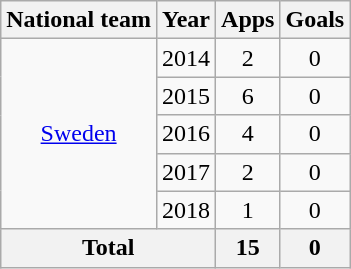<table class="wikitable" style="text-align:center">
<tr>
<th>National team</th>
<th>Year</th>
<th>Apps</th>
<th>Goals</th>
</tr>
<tr>
<td rowspan="5"><a href='#'>Sweden</a></td>
<td>2014</td>
<td>2</td>
<td>0</td>
</tr>
<tr>
<td>2015</td>
<td>6</td>
<td>0</td>
</tr>
<tr>
<td>2016</td>
<td>4</td>
<td>0</td>
</tr>
<tr>
<td>2017</td>
<td>2</td>
<td>0</td>
</tr>
<tr>
<td>2018</td>
<td>1</td>
<td>0</td>
</tr>
<tr>
<th colspan="2">Total</th>
<th>15</th>
<th>0</th>
</tr>
</table>
